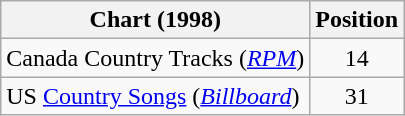<table class="wikitable sortable">
<tr>
<th scope="col">Chart (1998)</th>
<th scope="col">Position</th>
</tr>
<tr>
<td>Canada Country Tracks (<em><a href='#'>RPM</a></em>)</td>
<td align="center">14</td>
</tr>
<tr>
<td>US <a href='#'>Country Songs</a> (<em><a href='#'>Billboard</a></em>)</td>
<td align="center">31</td>
</tr>
</table>
